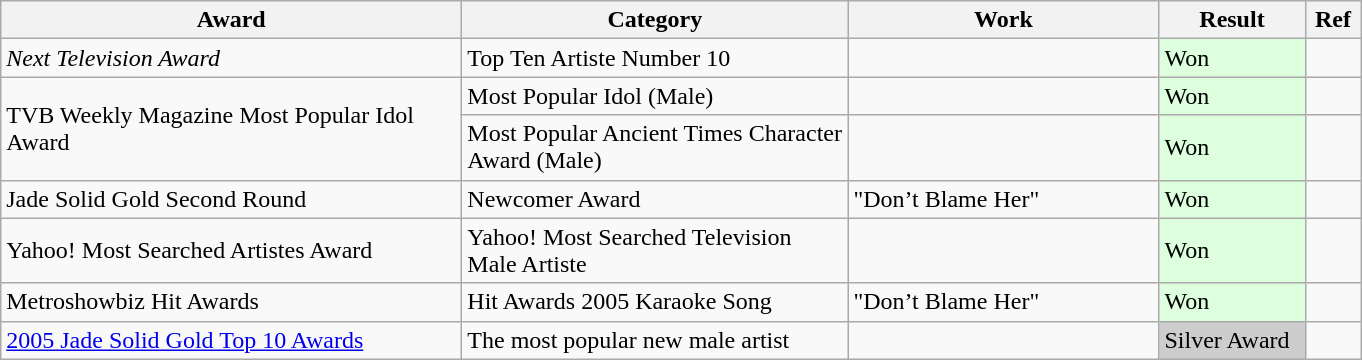<table class="wikitable">
<tr>
<th width="300">Award</th>
<th width="250">Category</th>
<th width="200">Work</th>
<th width="90">Result</th>
<th width="30">Ref</th>
</tr>
<tr>
<td><em>Next Television Award<strong></td>
<td>Top Ten Artiste Number 10</td>
<td></td>
<td style="background: #ddffdd"><div>Won</div></td>
<td align="center"></td>
</tr>
<tr>
<td rowspan="2"></em>TVB Weekly Magazine Most Popular Idol Award<em></td>
<td>Most Popular Idol (Male)</td>
<td></td>
<td style="background:#ddffdd"><div>Won</div></td>
<td align="center"></td>
</tr>
<tr>
<td>Most Popular Ancient Times Character Award (Male)</td>
<td></td>
<td style="background:#ddffdd"><div>Won</div></td>
<td align="center"></td>
</tr>
<tr>
<td></em>Jade Solid Gold Second Round<em></td>
<td>Newcomer Award</td>
<td>"Don’t Blame Her"</td>
<td style="background:#ddffdd"><div>Won</div></td>
<td align="center"></td>
</tr>
<tr>
<td></em>Yahoo! Most Searched Artistes Award<em></td>
<td>Yahoo! Most Searched Television Male Artiste</td>
<td></td>
<td style="background:#ddffdd"><div>Won</div></td>
<td align="center"></td>
</tr>
<tr>
<td></em>Metroshowbiz Hit Awards<em></td>
<td>Hit Awards 2005 Karaoke Song</td>
<td>"Don’t Blame Her"</td>
<td style="background:#ddffdd"><div>Won</div></td>
<td align="center"></td>
</tr>
<tr>
<td></em><a href='#'>2005 Jade Solid Gold Top 10 Awards</a><em></td>
<td>The most popular new male artist</td>
<td></td>
<td style="background:#cdcdcd"><div>Silver Award</div></td>
<td align="center"></td>
</tr>
</table>
